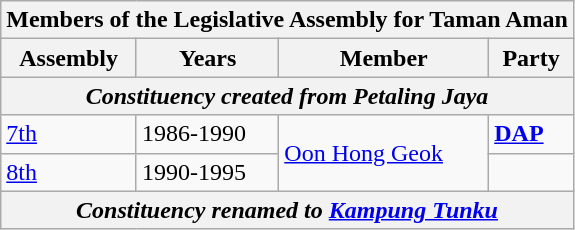<table class=wikitable>
<tr>
<th colspan=4>Members of the Legislative Assembly for Taman Aman</th>
</tr>
<tr>
<th>Assembly</th>
<th>Years</th>
<th>Member</th>
<th>Party</th>
</tr>
<tr>
<th colspan=4 align=center><em>Constituency created from Petaling Jaya</em></th>
</tr>
<tr>
<td><a href='#'>7th</a></td>
<td>1986-1990</td>
<td rowspan=2><a href='#'>Oon Hong Geok</a></td>
<td bgcolor=><strong><a href='#'>DAP</a></strong></td>
</tr>
<tr>
<td><a href='#'>8th</a></td>
<td>1990-1995</td>
<td bgcolor=></td>
</tr>
<tr>
<th colspan=4 align=center><em>Constituency renamed to <a href='#'>Kampung Tunku</a></em></th>
</tr>
</table>
